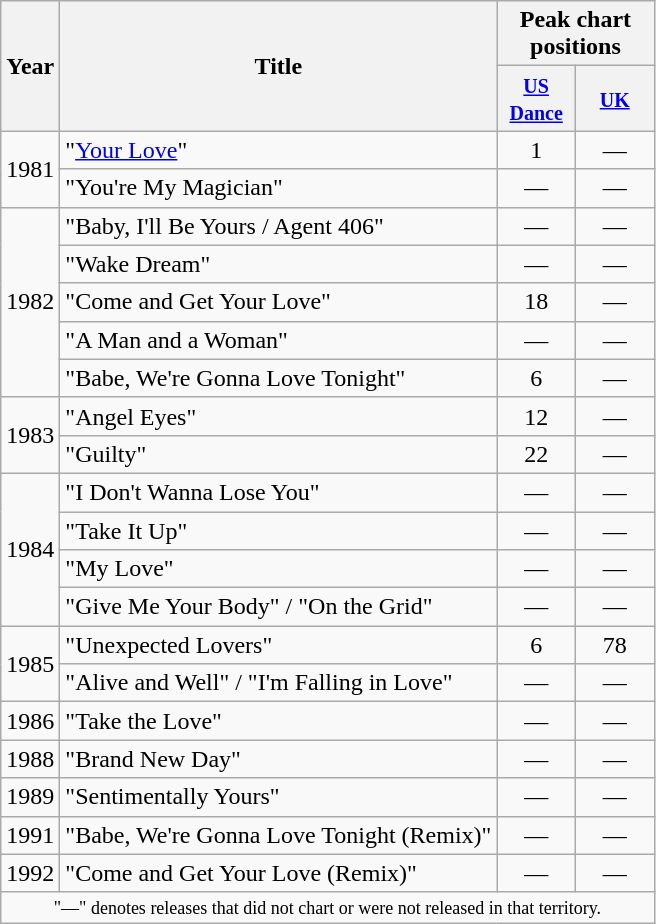<table class="wikitable">
<tr>
<th scope="col" rowspan="2">Year</th>
<th scope="col" rowspan="2">Title</th>
<th scope="col" colspan="2">Peak chart positions</th>
</tr>
<tr>
<th style="width:45px;"><small><a href='#'>US Dance</a></small><br></th>
<th style="width:45px;"><small><a href='#'>UK</a></small><br></th>
</tr>
<tr>
<td rowspan="2">1981</td>
<td>"<a href='#'>Your Love</a>"</td>
<td align=center>1</td>
<td align=center>—</td>
</tr>
<tr>
<td>"You're My Magician"</td>
<td align=center>—</td>
<td align=center>—</td>
</tr>
<tr>
<td rowspan="5">1982</td>
<td>"Baby, I'll Be Yours / Agent 406"</td>
<td align=center>—</td>
<td align=center>—</td>
</tr>
<tr>
<td>"Wake Dream"</td>
<td align=center>—</td>
<td align=center>—</td>
</tr>
<tr>
<td>"Come and Get Your Love"</td>
<td align=center>18</td>
<td align=center>—</td>
</tr>
<tr>
<td>"A Man and a Woman"</td>
<td align=center>—</td>
<td align=center>—</td>
</tr>
<tr>
<td>"Babe, We're Gonna Love Tonight"</td>
<td align=center>6</td>
<td align=center>—</td>
</tr>
<tr>
<td rowspan="2">1983</td>
<td>"Angel Eyes"</td>
<td align=center>12</td>
<td align=center>—</td>
</tr>
<tr>
<td>"Guilty"</td>
<td align=center>22</td>
<td align=center>—</td>
</tr>
<tr>
<td rowspan="4">1984</td>
<td>"I Don't Wanna Lose You"</td>
<td align=center>—</td>
<td align=center>—</td>
</tr>
<tr>
<td>"Take It Up"</td>
<td align=center>—</td>
<td align=center>—</td>
</tr>
<tr>
<td>"My Love"</td>
<td align=center>—</td>
<td align=center>—</td>
</tr>
<tr>
<td>"Give Me Your Body" / "On the Grid"</td>
<td align=center>—</td>
<td align=center>—</td>
</tr>
<tr>
<td rowspan="2">1985</td>
<td>"Unexpected Lovers"</td>
<td align=center>6</td>
<td align=center>78</td>
</tr>
<tr>
<td>"Alive and Well" / "I'm Falling in Love"</td>
<td align=center>—</td>
<td align=center>—</td>
</tr>
<tr>
<td rowspan="1">1986</td>
<td>"Take the Love"</td>
<td align=center>—</td>
<td align=center>—</td>
</tr>
<tr>
<td rowspan="1">1988</td>
<td>"Brand New Day"</td>
<td align=center>—</td>
<td align=center>—</td>
</tr>
<tr>
<td rowspan="1">1989</td>
<td>"Sentimentally Yours"</td>
<td align=center>—</td>
<td align=center>—</td>
</tr>
<tr>
<td rowspan="1">1991</td>
<td>"Babe, We're Gonna Love Tonight (Remix)"</td>
<td align=center>—</td>
<td align=center>—</td>
</tr>
<tr>
<td rowspan="1">1992</td>
<td>"Come and Get Your Love (Remix)"</td>
<td align=center>—</td>
<td align=center>—</td>
</tr>
<tr>
<td colspan="4" style="text-align:center; font-size:9pt;">"—" denotes releases that did not chart or were not released in that territory.</td>
</tr>
</table>
